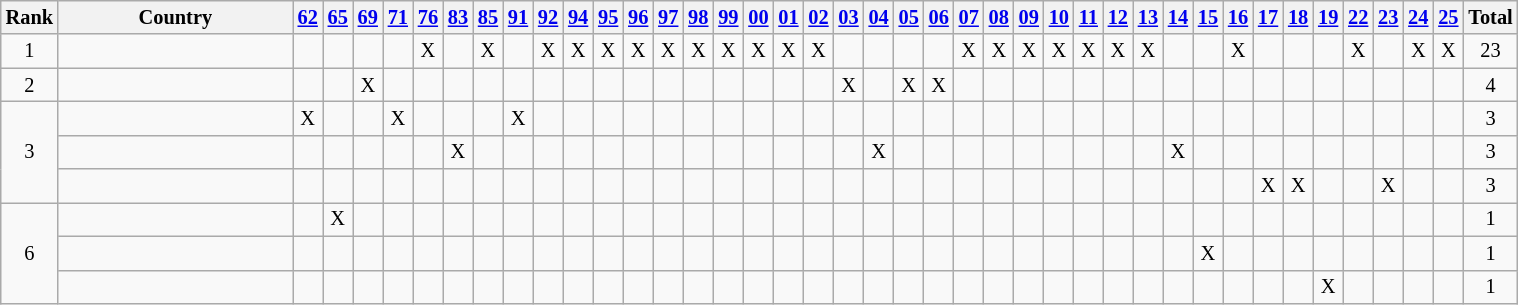<table class=wikitable style="font-size:85%; text-align:center">
<tr>
<th>Rank</th>
<th width=150>Country</th>
<th><a href='#'>62</a></th>
<th><a href='#'>65</a></th>
<th><a href='#'>69</a></th>
<th><a href='#'>71</a></th>
<th><a href='#'>76</a></th>
<th><a href='#'>83</a></th>
<th><a href='#'>85</a></th>
<th><a href='#'>91</a></th>
<th><a href='#'>92</a></th>
<th><a href='#'>94</a></th>
<th><a href='#'>95</a></th>
<th><a href='#'>96</a></th>
<th><a href='#'>97</a></th>
<th><a href='#'>98</a></th>
<th><a href='#'>99</a></th>
<th><a href='#'>00</a></th>
<th><a href='#'>01</a></th>
<th><a href='#'>02</a></th>
<th><a href='#'>03</a></th>
<th><a href='#'>04</a></th>
<th><a href='#'>05</a></th>
<th><a href='#'>06</a></th>
<th><a href='#'>07</a></th>
<th><a href='#'>08</a></th>
<th><a href='#'>09</a></th>
<th><a href='#'>10</a></th>
<th><a href='#'>11</a></th>
<th><a href='#'>12</a></th>
<th><a href='#'>13</a></th>
<th><a href='#'>14</a></th>
<th><a href='#'>15</a></th>
<th><a href='#'>16</a></th>
<th><a href='#'>17</a></th>
<th><a href='#'>18</a></th>
<th><a href='#'>19</a></th>
<th><a href='#'>22</a></th>
<th><a href='#'>23</a></th>
<th><a href='#'>24</a></th>
<th><a href='#'>25</a></th>
<th>Total</th>
</tr>
<tr>
<td>1</td>
<td align=left></td>
<td></td>
<td></td>
<td></td>
<td></td>
<td>X</td>
<td></td>
<td>X</td>
<td></td>
<td>X</td>
<td>X</td>
<td>X</td>
<td>X</td>
<td>X</td>
<td>X</td>
<td>X</td>
<td>X</td>
<td>X</td>
<td>X</td>
<td></td>
<td></td>
<td></td>
<td></td>
<td>X</td>
<td>X</td>
<td>X</td>
<td>X</td>
<td>X</td>
<td>X</td>
<td>X</td>
<td></td>
<td></td>
<td>X</td>
<td></td>
<td></td>
<td></td>
<td>X</td>
<td></td>
<td>X</td>
<td>X</td>
<td>23</td>
</tr>
<tr>
<td>2</td>
<td align=left></td>
<td></td>
<td></td>
<td>X</td>
<td></td>
<td></td>
<td></td>
<td></td>
<td></td>
<td></td>
<td></td>
<td></td>
<td></td>
<td></td>
<td></td>
<td></td>
<td></td>
<td></td>
<td></td>
<td>X</td>
<td></td>
<td>X</td>
<td>X</td>
<td></td>
<td></td>
<td></td>
<td></td>
<td></td>
<td></td>
<td></td>
<td></td>
<td></td>
<td></td>
<td></td>
<td></td>
<td></td>
<td></td>
<td></td>
<td></td>
<td></td>
<td>4</td>
</tr>
<tr>
<td rowspan=3>3</td>
<td align=left></td>
<td>X</td>
<td></td>
<td></td>
<td>X</td>
<td></td>
<td></td>
<td></td>
<td>X</td>
<td></td>
<td></td>
<td></td>
<td></td>
<td></td>
<td></td>
<td></td>
<td></td>
<td></td>
<td></td>
<td></td>
<td></td>
<td></td>
<td></td>
<td></td>
<td></td>
<td></td>
<td></td>
<td></td>
<td></td>
<td></td>
<td></td>
<td></td>
<td></td>
<td></td>
<td></td>
<td></td>
<td></td>
<td></td>
<td></td>
<td></td>
<td>3</td>
</tr>
<tr>
<td align=left></td>
<td></td>
<td></td>
<td></td>
<td></td>
<td></td>
<td>X</td>
<td></td>
<td></td>
<td></td>
<td></td>
<td></td>
<td></td>
<td></td>
<td></td>
<td></td>
<td></td>
<td></td>
<td></td>
<td></td>
<td>X</td>
<td></td>
<td></td>
<td></td>
<td></td>
<td></td>
<td></td>
<td></td>
<td></td>
<td></td>
<td>X</td>
<td></td>
<td></td>
<td></td>
<td></td>
<td></td>
<td></td>
<td></td>
<td></td>
<td></td>
<td>3</td>
</tr>
<tr>
<td align=left></td>
<td></td>
<td></td>
<td></td>
<td></td>
<td></td>
<td></td>
<td></td>
<td></td>
<td></td>
<td></td>
<td></td>
<td></td>
<td></td>
<td></td>
<td></td>
<td></td>
<td></td>
<td></td>
<td></td>
<td></td>
<td></td>
<td></td>
<td></td>
<td></td>
<td></td>
<td></td>
<td></td>
<td></td>
<td></td>
<td></td>
<td></td>
<td></td>
<td>X</td>
<td>X</td>
<td></td>
<td></td>
<td>X</td>
<td></td>
<td></td>
<td>3</td>
</tr>
<tr>
<td rowspan=3>6</td>
<td align=left></td>
<td></td>
<td>X</td>
<td></td>
<td></td>
<td></td>
<td></td>
<td></td>
<td></td>
<td></td>
<td></td>
<td></td>
<td></td>
<td></td>
<td></td>
<td></td>
<td></td>
<td></td>
<td></td>
<td></td>
<td></td>
<td></td>
<td></td>
<td></td>
<td></td>
<td></td>
<td></td>
<td></td>
<td></td>
<td></td>
<td></td>
<td></td>
<td></td>
<td></td>
<td></td>
<td></td>
<td></td>
<td></td>
<td></td>
<td></td>
<td>1</td>
</tr>
<tr>
<td align=left></td>
<td></td>
<td></td>
<td></td>
<td></td>
<td></td>
<td></td>
<td></td>
<td></td>
<td></td>
<td></td>
<td></td>
<td></td>
<td></td>
<td></td>
<td></td>
<td></td>
<td></td>
<td></td>
<td></td>
<td></td>
<td></td>
<td></td>
<td></td>
<td></td>
<td></td>
<td></td>
<td></td>
<td></td>
<td></td>
<td></td>
<td>X</td>
<td></td>
<td></td>
<td></td>
<td></td>
<td></td>
<td></td>
<td></td>
<td></td>
<td>1</td>
</tr>
<tr>
<td align=left></td>
<td></td>
<td></td>
<td></td>
<td></td>
<td></td>
<td></td>
<td></td>
<td></td>
<td></td>
<td></td>
<td></td>
<td></td>
<td></td>
<td></td>
<td></td>
<td></td>
<td></td>
<td></td>
<td></td>
<td></td>
<td></td>
<td></td>
<td></td>
<td></td>
<td></td>
<td></td>
<td></td>
<td></td>
<td></td>
<td></td>
<td></td>
<td></td>
<td></td>
<td></td>
<td>X</td>
<td></td>
<td></td>
<td></td>
<td></td>
<td>1</td>
</tr>
</table>
